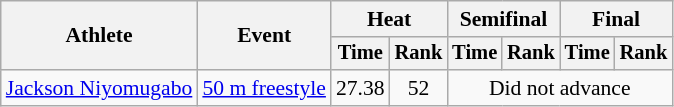<table class=wikitable style="font-size:90%">
<tr>
<th rowspan="2">Athlete</th>
<th rowspan="2">Event</th>
<th colspan="2">Heat</th>
<th colspan="2">Semifinal</th>
<th colspan="2">Final</th>
</tr>
<tr style="font-size:95%">
<th>Time</th>
<th>Rank</th>
<th>Time</th>
<th>Rank</th>
<th>Time</th>
<th>Rank</th>
</tr>
<tr align=center>
<td align=left><a href='#'>Jackson Niyomugabo</a></td>
<td align=left><a href='#'>50 m freestyle</a></td>
<td>27.38</td>
<td>52</td>
<td colspan=4>Did not advance</td>
</tr>
</table>
